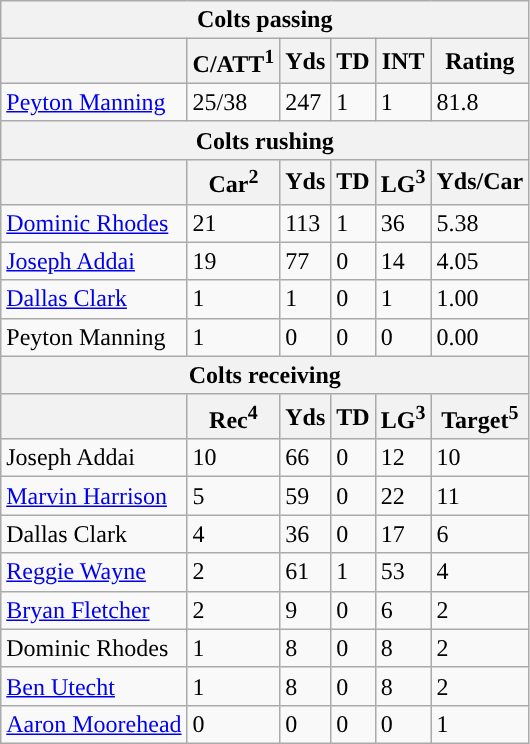<table class="wikitable">
<tr>
<th colspan="6">Colts passing</th>
</tr>
<tr>
<th></th>
<th>C/ATT<sup>1</sup></th>
<th>Yds</th>
<th>TD</th>
<th>INT</th>
<th>Rating</th>
</tr>
<tr>
<td><a href='#'>Peyton Manning</a></td>
<td>25/38</td>
<td>247</td>
<td>1</td>
<td>1</td>
<td>81.8</td>
</tr>
<tr>
<th colspan="6">Colts rushing</th>
</tr>
<tr>
<th></th>
<th>Car<sup>2</sup></th>
<th>Yds</th>
<th>TD</th>
<th>LG<sup>3</sup></th>
<th>Yds/Car</th>
</tr>
<tr>
<td><a href='#'>Dominic Rhodes</a></td>
<td>21</td>
<td>113</td>
<td>1</td>
<td>36</td>
<td>5.38</td>
</tr>
<tr>
<td><a href='#'>Joseph Addai</a></td>
<td>19</td>
<td>77</td>
<td>0</td>
<td>14</td>
<td>4.05</td>
</tr>
<tr>
<td><a href='#'>Dallas Clark</a></td>
<td>1</td>
<td>1</td>
<td>0</td>
<td>1</td>
<td>1.00</td>
</tr>
<tr>
<td>Peyton Manning</td>
<td>1</td>
<td>0</td>
<td>0</td>
<td>0</td>
<td>0.00</td>
</tr>
<tr>
<th colspan="6">Colts receiving</th>
</tr>
<tr>
<th></th>
<th>Rec<sup>4</sup></th>
<th>Yds</th>
<th>TD</th>
<th>LG<sup>3</sup></th>
<th>Target<sup>5</sup></th>
</tr>
<tr>
<td>Joseph Addai</td>
<td>10</td>
<td>66</td>
<td>0</td>
<td>12</td>
<td>10</td>
</tr>
<tr>
<td><a href='#'>Marvin Harrison</a></td>
<td>5</td>
<td>59</td>
<td>0</td>
<td>22</td>
<td>11</td>
</tr>
<tr>
<td>Dallas Clark</td>
<td>4</td>
<td>36</td>
<td>0</td>
<td>17</td>
<td>6</td>
</tr>
<tr>
<td><a href='#'>Reggie Wayne</a></td>
<td>2</td>
<td>61</td>
<td>1</td>
<td>53</td>
<td>4</td>
</tr>
<tr>
<td><a href='#'>Bryan Fletcher</a></td>
<td>2</td>
<td>9</td>
<td>0</td>
<td>6</td>
<td>2</td>
</tr>
<tr>
<td>Dominic Rhodes</td>
<td>1</td>
<td>8</td>
<td>0</td>
<td>8</td>
<td>2</td>
</tr>
<tr>
<td><a href='#'>Ben Utecht</a></td>
<td>1</td>
<td>8</td>
<td>0</td>
<td>8</td>
<td>2</td>
</tr>
<tr>
<td><a href='#'>Aaron Moorehead</a></td>
<td>0</td>
<td>0</td>
<td>0</td>
<td>0</td>
<td>1</td>
</tr>
</table>
